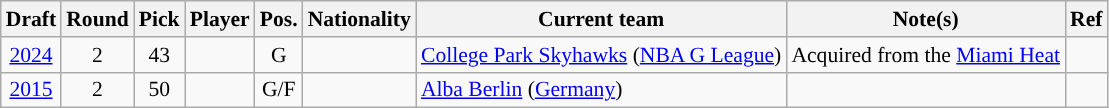<table class="wikitable sortable" style="text-align:left; font-size:90%;">
<tr>
<th>Draft</th>
<th>Round</th>
<th>Pick</th>
<th>Player</th>
<th>Pos.</th>
<th>Nationality</th>
<th>Current team</th>
<th>Note(s)</th>
<th class="unsortable">Ref</th>
</tr>
<tr>
<td style="text-align:center;"><a href='#'>2024</a></td>
<td style="text-align:center;">2</td>
<td style="text-align:center;">43</td>
<td></td>
<td style="text-align:center;">G</td>
<td></td>
<td><a href='#'>College Park Skyhawks</a> (<a href='#'>NBA G League</a>)</td>
<td>Acquired from the <a href='#'>Miami Heat</a></td>
<td style="text-align:center;"></td>
</tr>
<tr>
<td style="text-align:center;"><a href='#'>2015</a></td>
<td style="text-align:center;">2</td>
<td style="text-align:center;">50</td>
<td></td>
<td style="text-align:center;">G/F</td>
<td></td>
<td><a href='#'>Alba Berlin</a> (<a href='#'>Germany</a>)</td>
<td></td>
<td style="text-align:center;"></td>
</tr>
</table>
